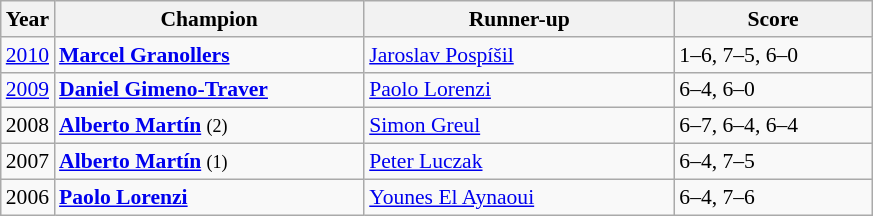<table class="wikitable" style="font-size:90%">
<tr>
<th>Year</th>
<th width="200">Champion</th>
<th width="200">Runner-up</th>
<th width="125">Score</th>
</tr>
<tr>
<td><a href='#'>2010</a></td>
<td> <strong><a href='#'>Marcel Granollers</a></strong></td>
<td> <a href='#'>Jaroslav Pospíšil</a></td>
<td>1–6, 7–5, 6–0</td>
</tr>
<tr>
<td><a href='#'>2009</a></td>
<td> <strong><a href='#'>Daniel Gimeno-Traver</a></strong></td>
<td> <a href='#'>Paolo Lorenzi</a></td>
<td>6–4, 6–0</td>
</tr>
<tr>
<td>2008</td>
<td> <strong><a href='#'>Alberto Martín</a></strong> <small>(2)</small></td>
<td> <a href='#'>Simon Greul</a></td>
<td>6–7, 6–4, 6–4</td>
</tr>
<tr>
<td>2007</td>
<td> <strong><a href='#'>Alberto Martín</a></strong> <small>(1)</small></td>
<td> <a href='#'>Peter Luczak</a></td>
<td>6–4, 7–5</td>
</tr>
<tr>
<td>2006</td>
<td> <strong><a href='#'>Paolo Lorenzi</a></strong></td>
<td> <a href='#'>Younes El Aynaoui</a></td>
<td>6–4, 7–6</td>
</tr>
</table>
